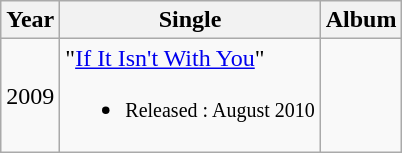<table class="wikitable">
<tr>
<th>Year</th>
<th>Single</th>
<th>Album</th>
</tr>
<tr>
<td rowspan="1">2009</td>
<td>"<a href='#'>If It Isn't With You</a>"<br><ul><li><small>Released : August 2010</small></li></ul></td>
<td align="center"></td>
</tr>
</table>
